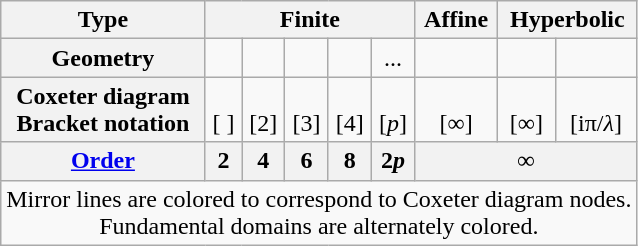<table class=wikitable>
<tr>
<th>Type</th>
<th colspan=5>Finite</th>
<th>Affine</th>
<th colspan=2>Hyperbolic</th>
</tr>
<tr align=center>
<th>Geometry</th>
<td></td>
<td></td>
<td></td>
<td></td>
<td>...</td>
<td></td>
<td></td>
<td></td>
</tr>
<tr align=center>
<th>Coxeter diagram<br>Bracket notation</th>
<td><br>[ ]</td>
<td><br>[2]</td>
<td><br>[3]</td>
<td><br>[4]</td>
<td><br>[<em>p</em>]</td>
<td><br>[∞]</td>
<td><br>[∞]</td>
<td><br>[iπ/<em>λ</em>]</td>
</tr>
<tr>
<th><a href='#'>Order</a></th>
<th>2</th>
<th>4</th>
<th>6</th>
<th>8</th>
<th>2<em>p</em></th>
<th colspan=3>∞</th>
</tr>
<tr align=center>
<td colspan=9>Mirror lines are colored to correspond to Coxeter diagram nodes.<br>Fundamental domains are alternately colored.</td>
</tr>
</table>
